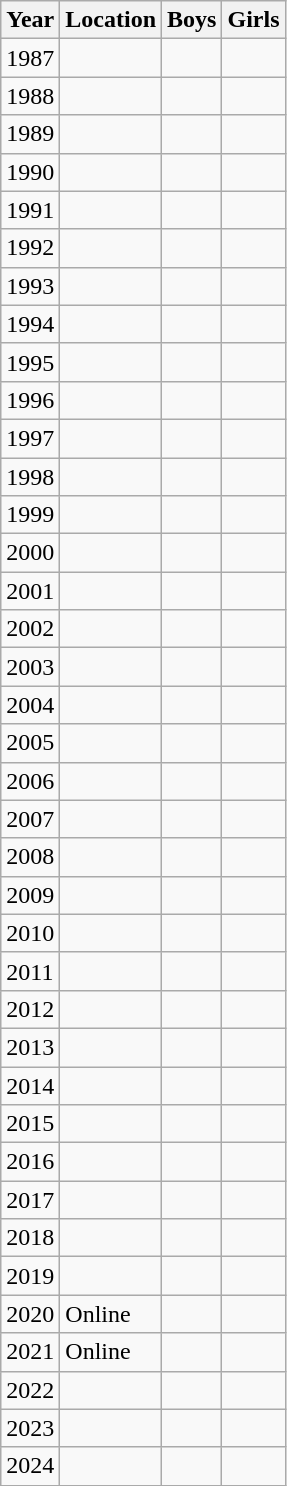<table class="sortable wikitable">
<tr>
<th>Year</th>
<th>Location</th>
<th>Boys</th>
<th>Girls</th>
</tr>
<tr>
<td>1987</td>
<td></td>
<td></td>
<td></td>
</tr>
<tr>
<td>1988</td>
<td></td>
<td></td>
<td></td>
</tr>
<tr>
<td>1989</td>
<td></td>
<td></td>
<td></td>
</tr>
<tr>
<td>1990</td>
<td></td>
<td></td>
<td></td>
</tr>
<tr>
<td>1991</td>
<td></td>
<td></td>
<td></td>
</tr>
<tr>
<td>1992</td>
<td></td>
<td></td>
<td></td>
</tr>
<tr>
<td>1993</td>
<td></td>
<td></td>
<td></td>
</tr>
<tr>
<td>1994</td>
<td></td>
<td></td>
<td></td>
</tr>
<tr>
<td>1995</td>
<td></td>
<td></td>
<td></td>
</tr>
<tr>
<td>1996</td>
<td></td>
<td></td>
<td></td>
</tr>
<tr>
<td>1997</td>
<td></td>
<td></td>
<td></td>
</tr>
<tr>
<td>1998</td>
<td></td>
<td></td>
<td></td>
</tr>
<tr>
<td>1999</td>
<td></td>
<td></td>
<td></td>
</tr>
<tr>
<td>2000</td>
<td></td>
<td></td>
<td></td>
</tr>
<tr>
<td>2001</td>
<td></td>
<td></td>
<td></td>
</tr>
<tr>
<td>2002</td>
<td></td>
<td></td>
<td></td>
</tr>
<tr>
<td>2003</td>
<td></td>
<td></td>
<td></td>
</tr>
<tr>
<td>2004</td>
<td></td>
<td></td>
<td></td>
</tr>
<tr>
<td>2005</td>
<td></td>
<td></td>
<td></td>
</tr>
<tr>
<td>2006</td>
<td></td>
<td></td>
<td></td>
</tr>
<tr>
<td>2007</td>
<td></td>
<td></td>
<td></td>
</tr>
<tr>
<td>2008</td>
<td></td>
<td></td>
<td></td>
</tr>
<tr>
<td>2009</td>
<td></td>
<td></td>
<td></td>
</tr>
<tr>
<td>2010</td>
<td></td>
<td></td>
<td></td>
</tr>
<tr>
<td>2011</td>
<td></td>
<td></td>
<td></td>
</tr>
<tr>
<td>2012</td>
<td></td>
<td></td>
<td></td>
</tr>
<tr>
<td>2013</td>
<td></td>
<td></td>
<td></td>
</tr>
<tr>
<td>2014</td>
<td></td>
<td></td>
<td></td>
</tr>
<tr>
<td>2015</td>
<td></td>
<td></td>
<td></td>
</tr>
<tr>
<td>2016</td>
<td></td>
<td></td>
<td></td>
</tr>
<tr>
<td>2017</td>
<td></td>
<td></td>
<td></td>
</tr>
<tr>
<td>2018</td>
<td></td>
<td></td>
<td></td>
</tr>
<tr>
<td>2019</td>
<td></td>
<td></td>
<td></td>
</tr>
<tr>
<td>2020</td>
<td>Online</td>
<td></td>
<td></td>
</tr>
<tr>
<td>2021</td>
<td>Online</td>
<td></td>
<td></td>
</tr>
<tr>
<td>2022</td>
<td></td>
<td></td>
<td></td>
</tr>
<tr>
<td>2023</td>
<td></td>
<td></td>
<td></td>
</tr>
<tr>
<td>2024</td>
<td></td>
<td></td>
<td></td>
</tr>
</table>
